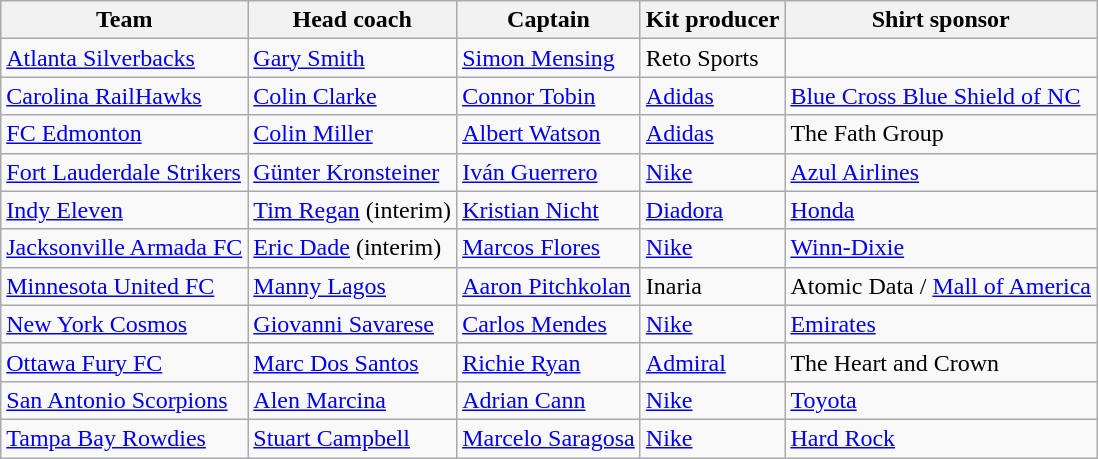<table class="wikitable sortable" style="text-align: left;">
<tr>
<th>Team</th>
<th>Head coach</th>
<th>Captain</th>
<th>Kit producer</th>
<th>Shirt sponsor</th>
</tr>
<tr>
<td><a href='#'>Atlanta Silverbacks</a></td>
<td> <a href='#'>Gary Smith</a></td>
<td> <a href='#'>Simon Mensing</a></td>
<td>Reto Sports</td>
<td></td>
</tr>
<tr>
<td><a href='#'>Carolina RailHawks</a></td>
<td> <a href='#'>Colin Clarke</a></td>
<td> <a href='#'>Connor Tobin</a></td>
<td><a href='#'>Adidas</a></td>
<td><a href='#'>Blue Cross Blue Shield of NC</a></td>
</tr>
<tr>
<td><a href='#'>FC Edmonton</a></td>
<td> <a href='#'>Colin Miller</a></td>
<td> <a href='#'>Albert Watson</a></td>
<td><a href='#'>Adidas</a></td>
<td>The Fath Group</td>
</tr>
<tr>
<td><a href='#'>Fort Lauderdale Strikers</a></td>
<td> <a href='#'>Günter Kronsteiner</a></td>
<td> <a href='#'>Iván Guerrero</a></td>
<td><a href='#'>Nike</a></td>
<td><a href='#'>Azul Airlines</a></td>
</tr>
<tr>
<td><a href='#'>Indy Eleven</a></td>
<td> <a href='#'>Tim Regan</a> (interim)</td>
<td> <a href='#'>Kristian Nicht</a></td>
<td><a href='#'>Diadora</a></td>
<td><a href='#'>Honda</a></td>
</tr>
<tr>
<td><a href='#'>Jacksonville Armada FC</a></td>
<td> <a href='#'>Eric Dade</a> (interim)</td>
<td> <a href='#'>Marcos Flores</a></td>
<td><a href='#'>Nike</a></td>
<td><a href='#'>Winn-Dixie</a></td>
</tr>
<tr>
<td><a href='#'>Minnesota United FC</a></td>
<td> <a href='#'>Manny Lagos</a></td>
<td> <a href='#'>Aaron Pitchkolan</a></td>
<td>Inaria</td>
<td>Atomic Data / <a href='#'>Mall of America</a></td>
</tr>
<tr>
<td><a href='#'>New York Cosmos</a></td>
<td> <a href='#'>Giovanni Savarese</a></td>
<td> <a href='#'>Carlos Mendes</a></td>
<td><a href='#'>Nike</a></td>
<td><a href='#'>Emirates</a></td>
</tr>
<tr>
<td><a href='#'>Ottawa Fury FC</a></td>
<td> <a href='#'>Marc Dos Santos</a></td>
<td> <a href='#'>Richie Ryan</a></td>
<td><a href='#'>Admiral</a></td>
<td>The Heart and Crown</td>
</tr>
<tr>
<td><a href='#'>San Antonio Scorpions</a></td>
<td> <a href='#'>Alen Marcina</a></td>
<td> <a href='#'>Adrian Cann</a></td>
<td><a href='#'>Nike</a></td>
<td><a href='#'>Toyota</a></td>
</tr>
<tr>
<td><a href='#'>Tampa Bay Rowdies</a></td>
<td> <a href='#'>Stuart Campbell</a></td>
<td> <a href='#'>Marcelo Saragosa</a></td>
<td><a href='#'>Nike</a></td>
<td><a href='#'>Hard Rock</a></td>
</tr>
</table>
